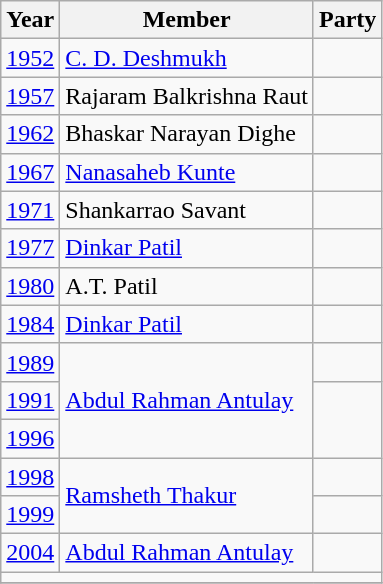<table class="wikitable sortable">
<tr>
<th>Year</th>
<th>Member</th>
<th colspan="2">Party</th>
</tr>
<tr>
<td><a href='#'>1952</a></td>
<td><a href='#'>C. D. Deshmukh</a></td>
<td></td>
</tr>
<tr>
<td><a href='#'>1957</a></td>
<td>Rajaram Balkrishna Raut</td>
<td></td>
</tr>
<tr>
<td><a href='#'>1962</a></td>
<td>Bhaskar Narayan Dighe</td>
<td></td>
</tr>
<tr>
<td><a href='#'>1967</a></td>
<td><a href='#'>Nanasaheb Kunte</a></td>
<td></td>
</tr>
<tr>
<td><a href='#'>1971</a></td>
<td>Shankarrao Savant</td>
<td></td>
</tr>
<tr>
<td><a href='#'>1977</a></td>
<td><a href='#'>Dinkar Patil</a></td>
<td></td>
</tr>
<tr>
<td><a href='#'>1980</a></td>
<td>A.T. Patil</td>
<td></td>
</tr>
<tr>
<td><a href='#'>1984</a></td>
<td><a href='#'>Dinkar Patil</a></td>
<td></td>
</tr>
<tr>
<td><a href='#'>1989</a></td>
<td rowspan="3"><a href='#'>Abdul Rahman Antulay</a></td>
<td></td>
</tr>
<tr>
<td><a href='#'>1991</a></td>
</tr>
<tr>
<td><a href='#'>1996</a></td>
</tr>
<tr>
<td><a href='#'>1998</a></td>
<td rowspan="2"><a href='#'>Ramsheth Thakur</a></td>
<td></td>
</tr>
<tr>
<td><a href='#'>1999</a></td>
</tr>
<tr>
<td><a href='#'>2004</a></td>
<td><a href='#'>Abdul Rahman Antulay</a></td>
<td></td>
</tr>
<tr>
<td colspan="4"></td>
</tr>
<tr>
</tr>
</table>
